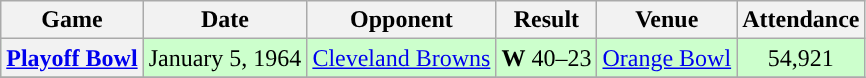<table class="wikitable" style="text-align:center">
<tr>
<th>Game</th>
<th>Date</th>
<th>Opponent</th>
<th>Result</th>
<th>Venue</th>
<th>Attendance</th>
</tr>
<tr style="background:#cfc">
<th><a href='#'>Playoff Bowl</a></th>
<td>January 5, 1964</td>
<td><a href='#'>Cleveland Browns</a></td>
<td><strong>W</strong> 40–23</td>
<td><a href='#'>Orange Bowl</a></td>
<td>54,921</td>
</tr>
<tr>
</tr>
</table>
